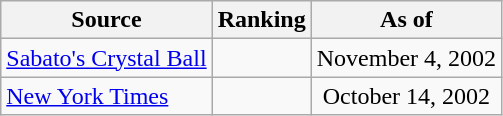<table class="wikitable" style="text-align:center">
<tr>
<th>Source</th>
<th>Ranking</th>
<th>As of</th>
</tr>
<tr>
<td align=left><a href='#'>Sabato's Crystal Ball</a></td>
<td></td>
<td>November 4, 2002</td>
</tr>
<tr>
<td align=left><a href='#'>New York Times</a></td>
<td></td>
<td>October 14, 2002</td>
</tr>
</table>
